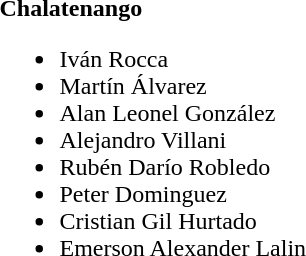<table>
<tr>
<td><strong>Chalatenango</strong><br><ul><li> Iván Rocca </li><li> Martín Álvarez </li><li> Alan Leonel González </li><li> Alejandro Villani </li><li> Rubén Darío Robledo</li><li> Peter Dominguez</li><li> Cristian Gil Hurtado</li><li> Emerson Alexander Lalin</li></ul></td>
</tr>
</table>
